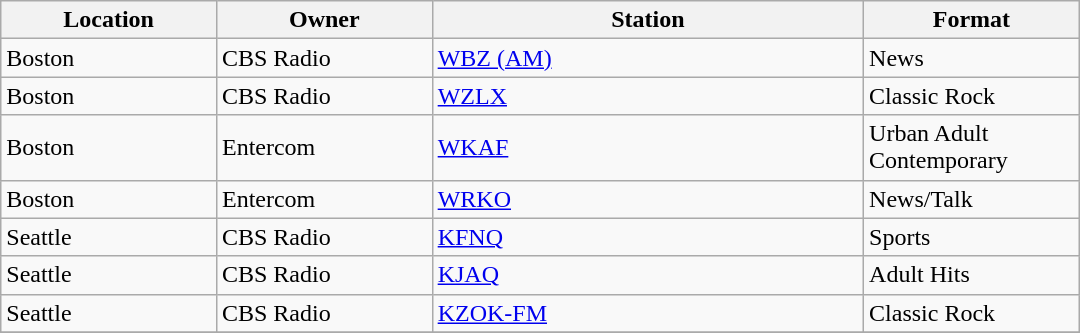<table class="wikitable" style="width:45em;">
<tr>
<th style="width:20%">Location</th>
<th style="width:20%">Owner</th>
<th style="width:40%">Station</th>
<th style="width:40%">Format</th>
</tr>
<tr>
<td>Boston</td>
<td>CBS Radio</td>
<td><a href='#'>WBZ (AM)</a></td>
<td>News</td>
</tr>
<tr>
<td>Boston</td>
<td>CBS Radio</td>
<td><a href='#'>WZLX</a></td>
<td>Classic Rock</td>
</tr>
<tr>
<td>Boston</td>
<td>Entercom</td>
<td><a href='#'>WKAF</a></td>
<td>Urban Adult Contemporary</td>
</tr>
<tr>
<td>Boston</td>
<td>Entercom</td>
<td><a href='#'>WRKO</a></td>
<td>News/Talk</td>
</tr>
<tr>
<td>Seattle</td>
<td>CBS Radio</td>
<td><a href='#'>KFNQ</a></td>
<td>Sports</td>
</tr>
<tr>
<td>Seattle</td>
<td>CBS Radio</td>
<td><a href='#'>KJAQ</a></td>
<td>Adult Hits</td>
</tr>
<tr>
<td>Seattle</td>
<td>CBS Radio</td>
<td><a href='#'>KZOK-FM</a></td>
<td>Classic Rock</td>
</tr>
<tr>
</tr>
</table>
